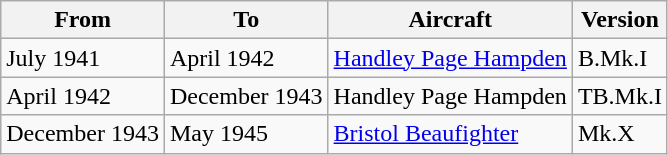<table class="wikitable">
<tr>
<th>From</th>
<th>To</th>
<th>Aircraft</th>
<th>Version</th>
</tr>
<tr>
<td>July 1941</td>
<td>April 1942</td>
<td><a href='#'>Handley Page Hampden</a></td>
<td>B.Mk.I</td>
</tr>
<tr>
<td>April 1942</td>
<td>December 1943</td>
<td>Handley Page Hampden</td>
<td>TB.Mk.I</td>
</tr>
<tr>
<td>December 1943</td>
<td>May 1945</td>
<td><a href='#'>Bristol Beaufighter</a></td>
<td>Mk.X</td>
</tr>
</table>
